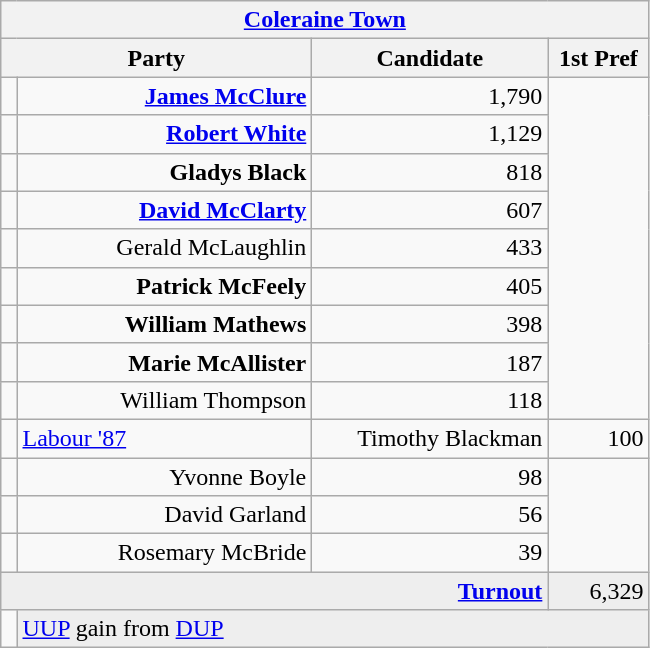<table class="wikitable">
<tr>
<th colspan="4" align="center"><a href='#'>Coleraine Town</a></th>
</tr>
<tr>
<th colspan="2" align="center" width=200>Party</th>
<th width=150>Candidate</th>
<th width=60>1st Pref</th>
</tr>
<tr>
<td></td>
<td align="right"><strong><a href='#'>James McClure</a></strong></td>
<td align="right">1,790</td>
</tr>
<tr>
<td></td>
<td align="right"><strong><a href='#'>Robert White</a></strong></td>
<td align="right">1,129</td>
</tr>
<tr>
<td></td>
<td align="right"><strong>Gladys Black</strong></td>
<td align="right">818</td>
</tr>
<tr>
<td></td>
<td align="right"><strong><a href='#'>David McClarty</a></strong></td>
<td align="right">607</td>
</tr>
<tr>
<td></td>
<td align="right">Gerald McLaughlin</td>
<td align="right">433</td>
</tr>
<tr>
<td></td>
<td align="right"><strong>Patrick McFeely</strong></td>
<td align="right">405</td>
</tr>
<tr>
<td></td>
<td align="right"><strong>William Mathews</strong></td>
<td align="right">398</td>
</tr>
<tr>
<td></td>
<td align="right"><strong>Marie McAllister</strong></td>
<td align="right">187</td>
</tr>
<tr>
<td></td>
<td align="right">William Thompson</td>
<td align="right">118</td>
</tr>
<tr>
<td></td>
<td><a href='#'>Labour '87</a></td>
<td align="right">Timothy Blackman</td>
<td align="right">100</td>
</tr>
<tr>
<td></td>
<td align="right">Yvonne Boyle</td>
<td align="right">98</td>
</tr>
<tr>
<td></td>
<td align="right">David Garland</td>
<td align="right">56</td>
</tr>
<tr>
<td></td>
<td align="right">Rosemary McBride</td>
<td align="right">39</td>
</tr>
<tr bgcolor="EEEEEE">
<td colspan=3 align="right"><strong><a href='#'>Turnout</a></strong></td>
<td align="right">6,329</td>
</tr>
<tr>
<td bgcolor=></td>
<td colspan=3 bgcolor="EEEEEE"><a href='#'>UUP</a> gain from <a href='#'>DUP</a></td>
</tr>
</table>
